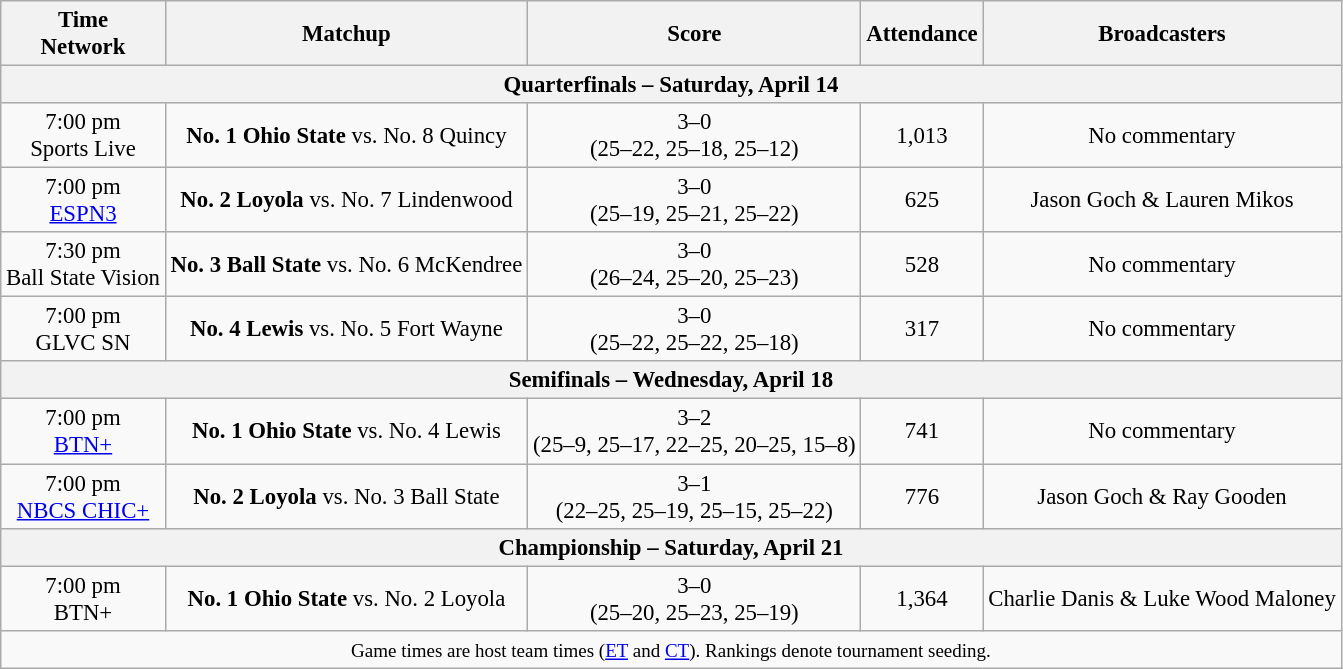<table class="wikitable" style="font-size: 95%;text-align:center">
<tr>
<th>Time<br>Network</th>
<th>Matchup</th>
<th>Score</th>
<th>Attendance</th>
<th>Broadcasters</th>
</tr>
<tr>
<th colspan=5>Quarterfinals – Saturday, April 14</th>
</tr>
<tr>
<td>7:00 pm<br>Sports Live</td>
<td><strong>No. 1 Ohio State</strong> vs. No. 8 Quincy</td>
<td>3–0<br>(25–22, 25–18, 25–12)</td>
<td>1,013</td>
<td>No commentary</td>
</tr>
<tr>
<td>7:00 pm<br><a href='#'>ESPN3</a></td>
<td><strong>No. 2 Loyola</strong> vs. No. 7 Lindenwood</td>
<td>3–0<br>(25–19, 25–21, 25–22)</td>
<td>625</td>
<td>Jason Goch & Lauren Mikos</td>
</tr>
<tr>
<td>7:30 pm<br>Ball State Vision</td>
<td><strong>No. 3 Ball State</strong> vs. No. 6 McKendree</td>
<td>3–0<br>(26–24, 25–20, 25–23)</td>
<td>528</td>
<td>No commentary</td>
</tr>
<tr>
<td>7:00 pm<br>GLVC SN</td>
<td><strong>No. 4 Lewis</strong> vs. No. 5 Fort Wayne</td>
<td>3–0<br>(25–22, 25–22, 25–18)</td>
<td>317</td>
<td>No commentary</td>
</tr>
<tr>
<th colspan=5>Semifinals – Wednesday, April 18</th>
</tr>
<tr>
<td>7:00 pm<br><a href='#'>BTN+</a></td>
<td><strong>No. 1 Ohio State</strong> vs. No. 4 Lewis</td>
<td>3–2<br>(25–9, 25–17, 22–25, 20–25, 15–8)</td>
<td>741</td>
<td>No commentary</td>
</tr>
<tr>
<td>7:00 pm<br><a href='#'>NBCS CHIC+</a></td>
<td><strong>No. 2 Loyola</strong> vs. No. 3 Ball State</td>
<td>3–1<br>(22–25, 25–19, 25–15, 25–22)</td>
<td>776</td>
<td>Jason Goch & Ray Gooden</td>
</tr>
<tr>
<th colspan=5>Championship – Saturday, April 21</th>
</tr>
<tr>
<td>7:00 pm<br>BTN+</td>
<td><strong>No. 1 Ohio State</strong> vs. No. 2 Loyola</td>
<td>3–0<br>(25–20, 25–23, 25–19)</td>
<td>1,364</td>
<td>Charlie Danis & Luke Wood Maloney</td>
</tr>
<tr>
<td colspan=5><small>Game times are host team times (<a href='#'>ET</a> and <a href='#'>CT</a>). Rankings denote tournament seeding.</small></td>
</tr>
</table>
